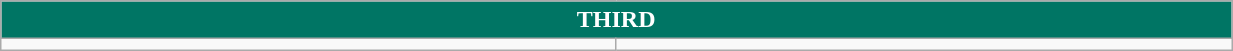<table class="wikitable collapsible collapsed" style="width:65%">
<tr>
<th colspan=7 ! style="color:#FFFFFF; background:#007564">THIRD</th>
</tr>
<tr>
<td></td>
<td></td>
</tr>
</table>
